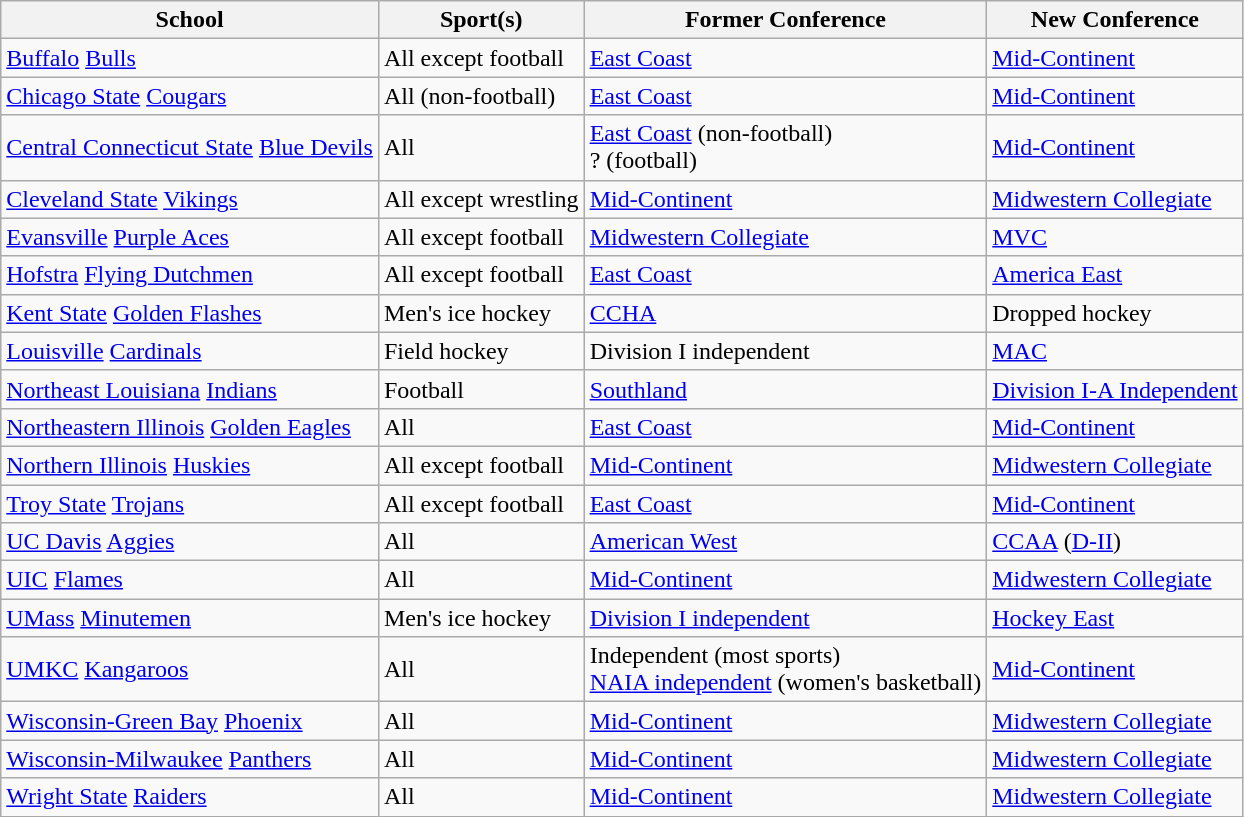<table class="wikitable sortable">
<tr>
<th>School</th>
<th>Sport(s)</th>
<th>Former Conference</th>
<th>New Conference</th>
</tr>
<tr>
<td><a href='#'>Buffalo</a> <a href='#'>Bulls</a></td>
<td>All except football</td>
<td><a href='#'>East Coast</a></td>
<td><a href='#'>Mid-Continent</a></td>
</tr>
<tr>
<td><a href='#'>Chicago State</a> <a href='#'>Cougars</a></td>
<td>All (non-football)</td>
<td><a href='#'>East Coast</a></td>
<td><a href='#'>Mid-Continent</a></td>
</tr>
<tr>
<td><a href='#'>Central Connecticut State</a> <a href='#'>Blue Devils</a></td>
<td>All</td>
<td><a href='#'>East Coast</a> (non-football)<br>? (football)</td>
<td><a href='#'>Mid-Continent</a></td>
</tr>
<tr>
<td><a href='#'>Cleveland State</a> <a href='#'>Vikings</a></td>
<td>All except wrestling</td>
<td><a href='#'>Mid-Continent</a></td>
<td><a href='#'>Midwestern Collegiate</a></td>
</tr>
<tr>
<td><a href='#'>Evansville</a> <a href='#'>Purple Aces</a></td>
<td>All except football</td>
<td><a href='#'>Midwestern Collegiate</a></td>
<td><a href='#'>MVC</a></td>
</tr>
<tr>
<td><a href='#'>Hofstra</a> <a href='#'>Flying Dutchmen</a></td>
<td>All except football</td>
<td><a href='#'>East Coast</a></td>
<td><a href='#'>America East</a></td>
</tr>
<tr>
<td><a href='#'>Kent State</a> <a href='#'>Golden Flashes</a></td>
<td>Men's ice hockey</td>
<td><a href='#'>CCHA</a></td>
<td>Dropped hockey</td>
</tr>
<tr>
<td><a href='#'>Louisville</a> <a href='#'>Cardinals</a></td>
<td>Field hockey</td>
<td>Division I independent</td>
<td><a href='#'>MAC</a></td>
</tr>
<tr>
<td><a href='#'>Northeast Louisiana</a> <a href='#'>Indians</a></td>
<td>Football</td>
<td><a href='#'>Southland</a></td>
<td><a href='#'>Division I-A Independent</a></td>
</tr>
<tr>
<td><a href='#'>Northeastern Illinois</a> <a href='#'>Golden Eagles</a></td>
<td>All</td>
<td><a href='#'>East Coast</a></td>
<td><a href='#'>Mid-Continent</a></td>
</tr>
<tr>
<td><a href='#'>Northern Illinois</a> <a href='#'>Huskies</a></td>
<td>All except football</td>
<td><a href='#'>Mid-Continent</a></td>
<td><a href='#'>Midwestern Collegiate</a></td>
</tr>
<tr>
<td><a href='#'>Troy State</a> <a href='#'>Trojans</a></td>
<td>All except football</td>
<td><a href='#'>East Coast</a></td>
<td><a href='#'>Mid-Continent</a></td>
</tr>
<tr>
<td><a href='#'>UC Davis</a> <a href='#'>Aggies</a></td>
<td>All</td>
<td><a href='#'>American West</a></td>
<td><a href='#'>CCAA</a> (<a href='#'>D-II</a>)</td>
</tr>
<tr>
<td><a href='#'>UIC</a> <a href='#'>Flames</a></td>
<td>All</td>
<td><a href='#'>Mid-Continent</a></td>
<td><a href='#'>Midwestern Collegiate</a></td>
</tr>
<tr>
<td><a href='#'>UMass</a> <a href='#'>Minutemen</a></td>
<td>Men's ice hockey</td>
<td><a href='#'>Division I independent</a></td>
<td><a href='#'>Hockey East</a></td>
</tr>
<tr>
<td><a href='#'>UMKC</a> <a href='#'>Kangaroos</a></td>
<td>All</td>
<td>Independent (most sports)<br><a href='#'>NAIA independent</a> (women's basketball)</td>
<td><a href='#'>Mid-Continent</a></td>
</tr>
<tr>
<td><a href='#'>Wisconsin-Green Bay</a> <a href='#'>Phoenix</a></td>
<td>All</td>
<td><a href='#'>Mid-Continent</a></td>
<td><a href='#'>Midwestern Collegiate</a></td>
</tr>
<tr>
<td><a href='#'>Wisconsin-Milwaukee</a> <a href='#'>Panthers</a></td>
<td>All</td>
<td><a href='#'>Mid-Continent</a></td>
<td><a href='#'>Midwestern Collegiate</a></td>
</tr>
<tr>
<td><a href='#'>Wright State</a> <a href='#'>Raiders</a></td>
<td>All</td>
<td><a href='#'>Mid-Continent</a></td>
<td><a href='#'>Midwestern Collegiate</a></td>
</tr>
</table>
